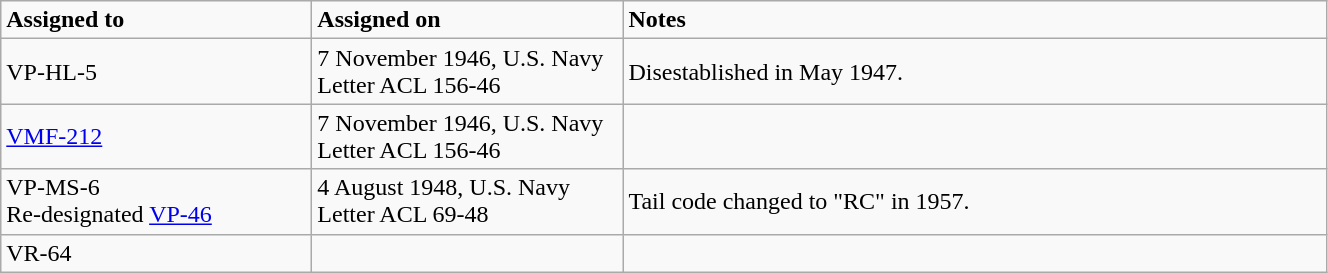<table class="wikitable" style="width: 70%;">
<tr>
<td style="width: 200px;"><strong>Assigned to</strong></td>
<td style="width: 200px;"><strong>Assigned on</strong></td>
<td><strong>Notes</strong></td>
</tr>
<tr>
<td>VP-HL-5</td>
<td>7 November 1946, U.S. Navy Letter ACL 156-46</td>
<td>Disestablished in May 1947.</td>
</tr>
<tr>
<td><a href='#'>VMF-212</a></td>
<td>7 November 1946, U.S. Navy Letter ACL 156-46</td>
<td></td>
</tr>
<tr>
<td>VP-MS-6<br>Re-designated <a href='#'>VP-46</a></td>
<td>4 August 1948, U.S. Navy Letter ACL 69-48</td>
<td>Tail code changed to "RC" in 1957.</td>
</tr>
<tr>
<td>VR-64</td>
<td></td>
<td></td>
</tr>
</table>
